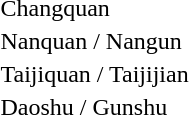<table>
<tr>
<td>Changquan<br></td>
<td></td>
<td></td>
<td></td>
</tr>
<tr>
<td>Nanquan / Nangun<br></td>
<td></td>
<td></td>
<td></td>
</tr>
<tr>
<td>Taijiquan / Taijijian<br></td>
<td></td>
<td></td>
<td></td>
</tr>
<tr>
<td>Daoshu / Gunshu<br></td>
<td></td>
<td></td>
<td></td>
</tr>
</table>
